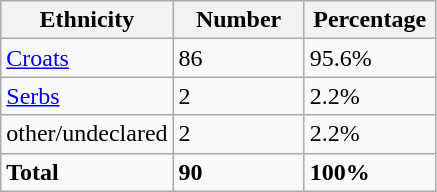<table class="wikitable">
<tr>
<th width="100px">Ethnicity</th>
<th width="80px">Number</th>
<th width="80px">Percentage</th>
</tr>
<tr>
<td><a href='#'>Croats</a></td>
<td>86</td>
<td>95.6%</td>
</tr>
<tr>
<td><a href='#'>Serbs</a></td>
<td>2</td>
<td>2.2%</td>
</tr>
<tr>
<td>other/undeclared</td>
<td>2</td>
<td>2.2%</td>
</tr>
<tr>
<td><strong>Total</strong></td>
<td><strong>90</strong></td>
<td><strong>100%</strong></td>
</tr>
</table>
